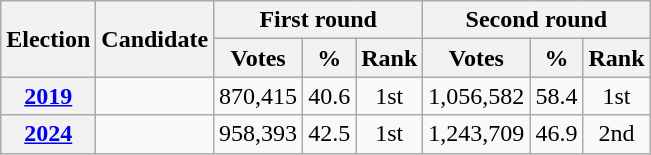<table class=wikitable style=text-align:center>
<tr>
<th rowspan="2">Election</th>
<th rowspan="2">Candidate</th>
<th colspan="3">First round</th>
<th colspan="3">Second round</th>
</tr>
<tr>
<th>Votes</th>
<th>%</th>
<th>Rank</th>
<th>Votes</th>
<th>%</th>
<th>Rank</th>
</tr>
<tr>
<th><a href='#'>2019</a></th>
<td></td>
<td>870,415</td>
<td>40.6</td>
<td>1st</td>
<td>1,056,582</td>
<td>58.4</td>
<td>1st</td>
</tr>
<tr>
<th><a href='#'>2024</a></th>
<td></td>
<td>958,393</td>
<td>42.5</td>
<td>1st</td>
<td>1,243,709</td>
<td>46.9</td>
<td>2nd</td>
</tr>
</table>
